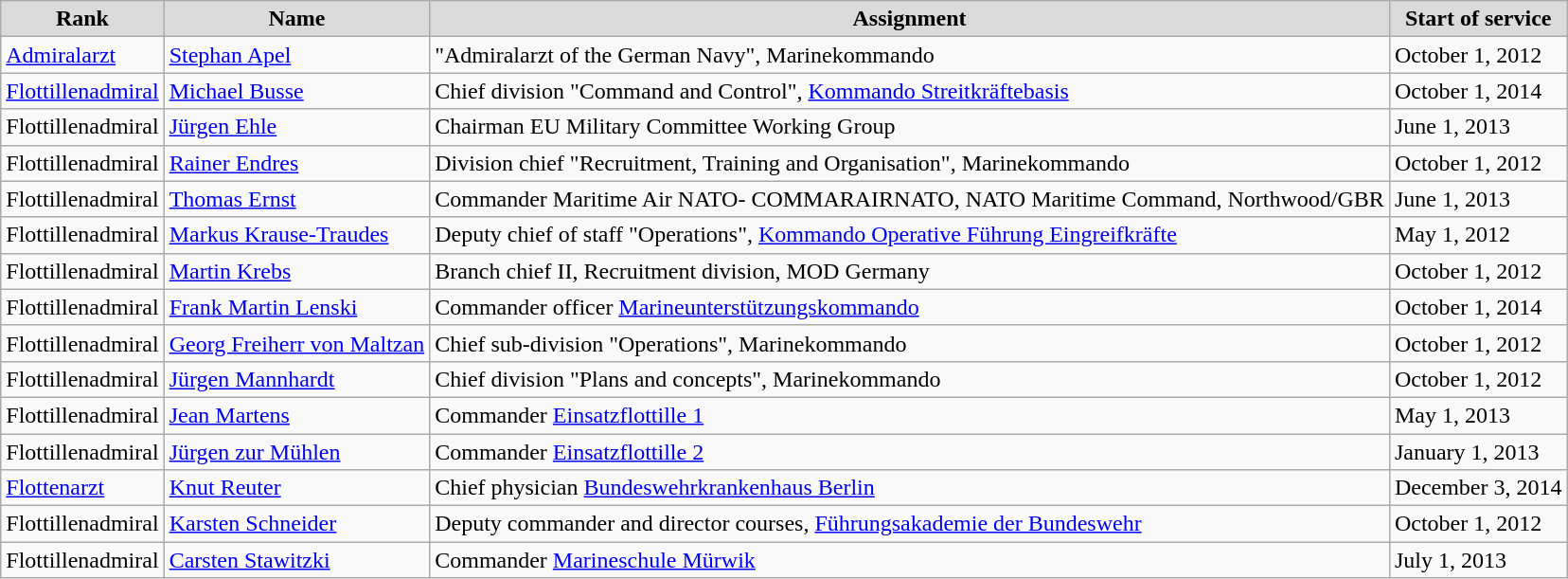<table class="wikitable">
<tr>
<th style="background:#dadada">Rank</th>
<th style="background:#dadada">Name</th>
<th style="background:#dadada">Assignment</th>
<th style="background:#dadada">Start of service</th>
</tr>
<tr>
<td><a href='#'>Admiralarzt</a></td>
<td><a href='#'>Stephan Apel</a></td>
<td>"Admiralarzt of the German Navy", Marinekommando</td>
<td>October 1, 2012</td>
</tr>
<tr>
<td><a href='#'>Flottillenadmiral</a></td>
<td><a href='#'>Michael Busse</a></td>
<td>Chief division "Command and Control", <a href='#'>Kommando Streitkräftebasis</a></td>
<td>October 1, 2014</td>
</tr>
<tr>
<td>Flottillenadmiral</td>
<td><a href='#'>Jürgen Ehle</a></td>
<td align="left">Chairman EU Military Committee Working Group</td>
<td>June 1, 2013</td>
</tr>
<tr>
<td>Flottillenadmiral</td>
<td><a href='#'>Rainer Endres</a></td>
<td>Division chief "Recruitment, Training and Organisation", Marinekommando</td>
<td>October 1, 2012</td>
</tr>
<tr>
<td>Flottillenadmiral</td>
<td><a href='#'>Thomas Ernst</a></td>
<td>Commander Maritime Air NATO- COMMARAIRNATO, NATO Maritime Command, Northwood/GBR</td>
<td>June 1, 2013</td>
</tr>
<tr>
<td>Flottillenadmiral</td>
<td><a href='#'>Markus Krause-Traudes</a></td>
<td>Deputy chief of staff "Operations", <a href='#'>Kommando Operative Führung Eingreifkräfte</a></td>
<td>May 1, 2012</td>
</tr>
<tr>
<td>Flottillenadmiral</td>
<td><a href='#'>Martin Krebs</a></td>
<td>Branch chief II, Recruitment division, MOD Germany</td>
<td>October 1, 2012</td>
</tr>
<tr>
<td>Flottillenadmiral</td>
<td><a href='#'>Frank Martin Lenski</a></td>
<td>Commander officer <a href='#'>Marineunterstützungskommando</a></td>
<td>October 1, 2014</td>
</tr>
<tr>
<td>Flottillenadmiral</td>
<td><a href='#'>Georg Freiherr von Maltzan</a></td>
<td>Chief sub-division "Operations", Marinekommando</td>
<td>October 1, 2012</td>
</tr>
<tr>
<td>Flottillenadmiral</td>
<td><a href='#'>Jürgen Mannhardt</a></td>
<td>Chief division "Plans and concepts", Marinekommando</td>
<td>October 1, 2012</td>
</tr>
<tr>
<td align="left">Flottillenadmiral</td>
<td><a href='#'>Jean Martens</a></td>
<td>Commander <a href='#'>Einsatzflottille 1</a></td>
<td>May 1, 2013</td>
</tr>
<tr>
<td>Flottillenadmiral</td>
<td><a href='#'>Jürgen zur Mühlen</a></td>
<td>Commander <a href='#'>Einsatzflottille 2</a></td>
<td>January 1, 2013</td>
</tr>
<tr>
<td><a href='#'>Flottenarzt</a></td>
<td><a href='#'>Knut Reuter</a></td>
<td>Chief physician <a href='#'>Bundeswehrkrankenhaus Berlin</a></td>
<td align="left">December 3, 2014</td>
</tr>
<tr>
<td>Flottillenadmiral</td>
<td><a href='#'>Karsten Schneider</a></td>
<td>Deputy commander and director courses, <a href='#'>Führungsakademie der Bundeswehr</a></td>
<td>October 1, 2012</td>
</tr>
<tr>
<td>Flottillenadmiral</td>
<td><a href='#'>Carsten Stawitzki</a></td>
<td>Commander <a href='#'>Marineschule Mürwik</a></td>
<td>July 1, 2013</td>
</tr>
</table>
